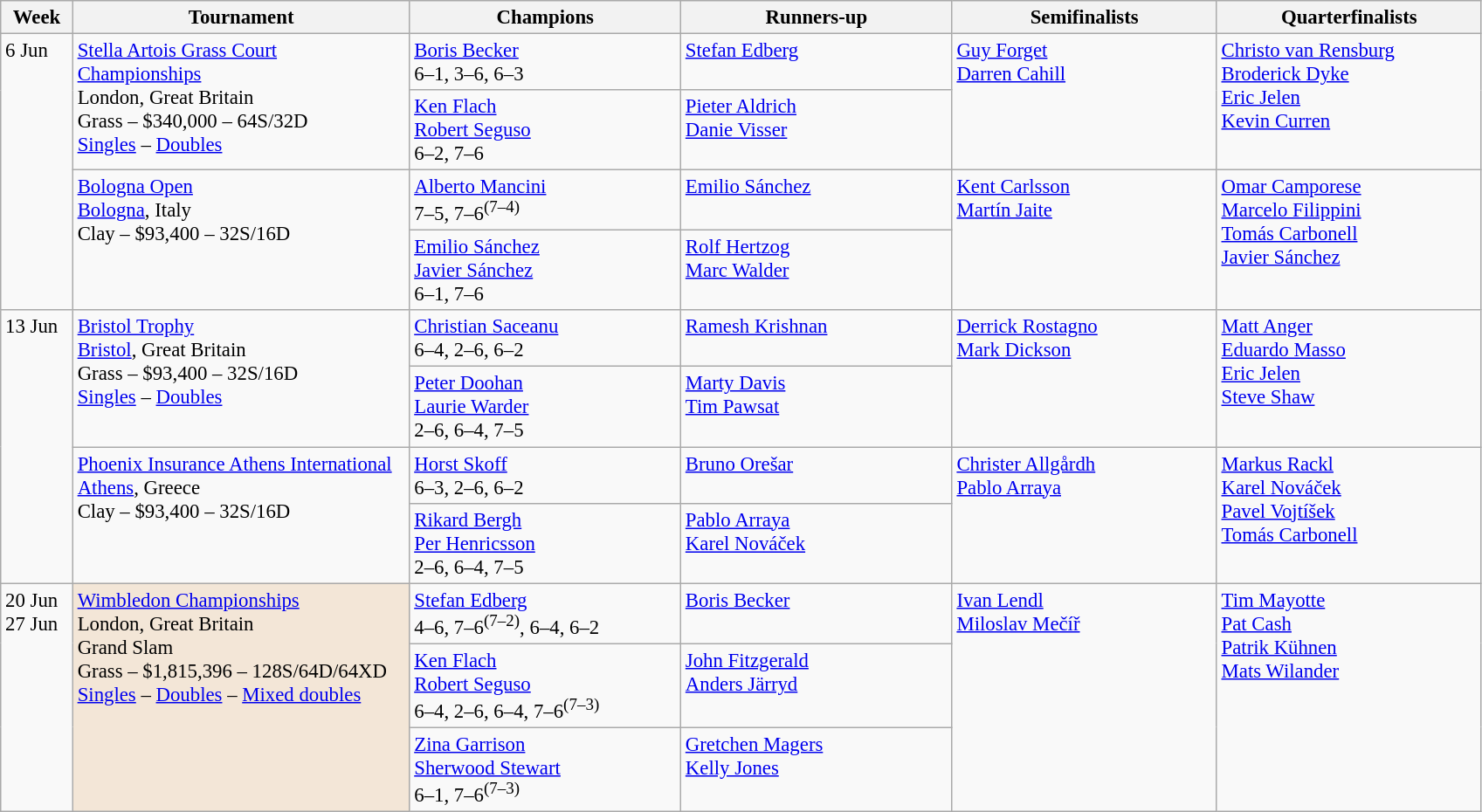<table class=wikitable style=font-size:95%>
<tr>
<th style="width:48px;">Week</th>
<th style="width:250px;">Tournament</th>
<th style="width:200px;">Champions</th>
<th style="width:200px;">Runners-up</th>
<th style="width:195px;">Semifinalists</th>
<th style="width:195px;">Quarterfinalists</th>
</tr>
<tr valign=top>
<td rowspan=4>6 Jun</td>
<td rowspan=2><a href='#'>Stella Artois Grass Court Championships</a><br> London, Great Britain<br>Grass – $340,000 – 64S/32D <br> <a href='#'>Singles</a> – <a href='#'>Doubles</a></td>
<td> <a href='#'>Boris Becker</a><br> 6–1, 3–6, 6–3</td>
<td> <a href='#'>Stefan Edberg</a></td>
<td rowspan=2> <a href='#'>Guy Forget</a><br> <a href='#'>Darren Cahill</a></td>
<td rowspan=2> <a href='#'>Christo van Rensburg</a><br> <a href='#'>Broderick Dyke</a><br> <a href='#'>Eric Jelen</a><br> <a href='#'>Kevin Curren</a></td>
</tr>
<tr valign=top>
<td> <a href='#'>Ken Flach</a> <br>  <a href='#'>Robert Seguso</a><br> 6–2, 7–6</td>
<td> <a href='#'>Pieter Aldrich</a> <br>  <a href='#'>Danie Visser</a></td>
</tr>
<tr valign=top>
<td rowspan=2><a href='#'>Bologna Open</a><br> <a href='#'>Bologna</a>, Italy<br>Clay – $93,400 – 32S/16D</td>
<td> <a href='#'>Alberto Mancini</a><br> 7–5, 7–6<sup>(7–4)</sup></td>
<td> <a href='#'>Emilio Sánchez</a></td>
<td rowspan=2> <a href='#'>Kent Carlsson</a><br> <a href='#'>Martín Jaite</a></td>
<td rowspan=2> <a href='#'>Omar Camporese</a><br> <a href='#'>Marcelo Filippini</a><br> <a href='#'>Tomás Carbonell</a><br> <a href='#'>Javier Sánchez</a></td>
</tr>
<tr valign=top>
<td> <a href='#'>Emilio Sánchez</a> <br>  <a href='#'>Javier Sánchez</a><br> 6–1, 7–6</td>
<td> <a href='#'>Rolf Hertzog</a> <br>  <a href='#'>Marc Walder</a></td>
</tr>
<tr valign=top>
<td rowspan=4>13 Jun</td>
<td rowspan=2><a href='#'>Bristol Trophy</a><br> <a href='#'>Bristol</a>, Great Britain<br>Grass – $93,400 – 32S/16D <br> <a href='#'>Singles</a> – <a href='#'>Doubles</a></td>
<td> <a href='#'>Christian Saceanu</a><br> 6–4, 2–6, 6–2</td>
<td> <a href='#'>Ramesh Krishnan</a></td>
<td rowspan=2> <a href='#'>Derrick Rostagno</a><br> <a href='#'>Mark Dickson</a></td>
<td rowspan=2> <a href='#'>Matt Anger</a><br> <a href='#'>Eduardo Masso</a><br> <a href='#'>Eric Jelen</a><br> <a href='#'>Steve Shaw</a></td>
</tr>
<tr valign=top>
<td> <a href='#'>Peter Doohan</a> <br>  <a href='#'>Laurie Warder</a><br> 2–6, 6–4, 7–5</td>
<td> <a href='#'>Marty Davis</a> <br>  <a href='#'>Tim Pawsat</a></td>
</tr>
<tr valign=top>
<td rowspan=2><a href='#'>Phoenix Insurance Athens International</a><br> <a href='#'>Athens</a>, Greece<br>Clay – $93,400 – 32S/16D</td>
<td> <a href='#'>Horst Skoff</a><br> 6–3, 2–6, 6–2</td>
<td> <a href='#'>Bruno Orešar</a></td>
<td rowspan=2> <a href='#'>Christer Allgårdh</a><br> <a href='#'>Pablo Arraya</a></td>
<td rowspan=2> <a href='#'>Markus Rackl</a><br> <a href='#'>Karel Nováček</a><br> <a href='#'>Pavel Vojtíšek</a><br> <a href='#'>Tomás Carbonell</a></td>
</tr>
<tr valign=top>
<td> <a href='#'>Rikard Bergh</a> <br>  <a href='#'>Per Henricsson</a><br> 2–6, 6–4, 7–5</td>
<td> <a href='#'>Pablo Arraya</a> <br>  <a href='#'>Karel Nováček</a></td>
</tr>
<tr valign=top>
<td rowspan=3>20 Jun<br>27 Jun</td>
<td bgcolor="#F3E6D7" rowspan=3><a href='#'>Wimbledon Championships</a><br> London, Great Britain<br>Grand Slam<br>Grass – $1,815,396 – 128S/64D/64XD <br> <a href='#'>Singles</a> – <a href='#'>Doubles</a> – <a href='#'>Mixed doubles</a></td>
<td> <a href='#'>Stefan Edberg</a><br> 4–6, 7–6<sup>(7–2)</sup>, 6–4, 6–2</td>
<td> <a href='#'>Boris Becker</a></td>
<td rowspan=3> <a href='#'>Ivan Lendl</a><br> <a href='#'>Miloslav Mečíř</a></td>
<td rowspan=3> <a href='#'>Tim Mayotte</a><br> <a href='#'>Pat Cash</a><br> <a href='#'>Patrik Kühnen</a><br> <a href='#'>Mats Wilander</a></td>
</tr>
<tr valign=top>
<td> <a href='#'>Ken Flach</a> <br>  <a href='#'>Robert Seguso</a><br> 6–4, 2–6, 6–4, 7–6<sup>(7–3)</sup></td>
<td> <a href='#'>John Fitzgerald</a> <br>  <a href='#'>Anders Järryd</a></td>
</tr>
<tr valign=top>
<td> <a href='#'>Zina Garrison</a> <br>  <a href='#'>Sherwood Stewart</a><br> 6–1, 7–6<sup>(7–3)</sup></td>
<td> <a href='#'>Gretchen Magers</a> <br>  <a href='#'>Kelly Jones</a></td>
</tr>
</table>
